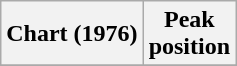<table class="wikitable plainrowheaders">
<tr>
<th scope="col">Chart (1976)</th>
<th scope="col">Peak<br>position</th>
</tr>
<tr>
</tr>
</table>
